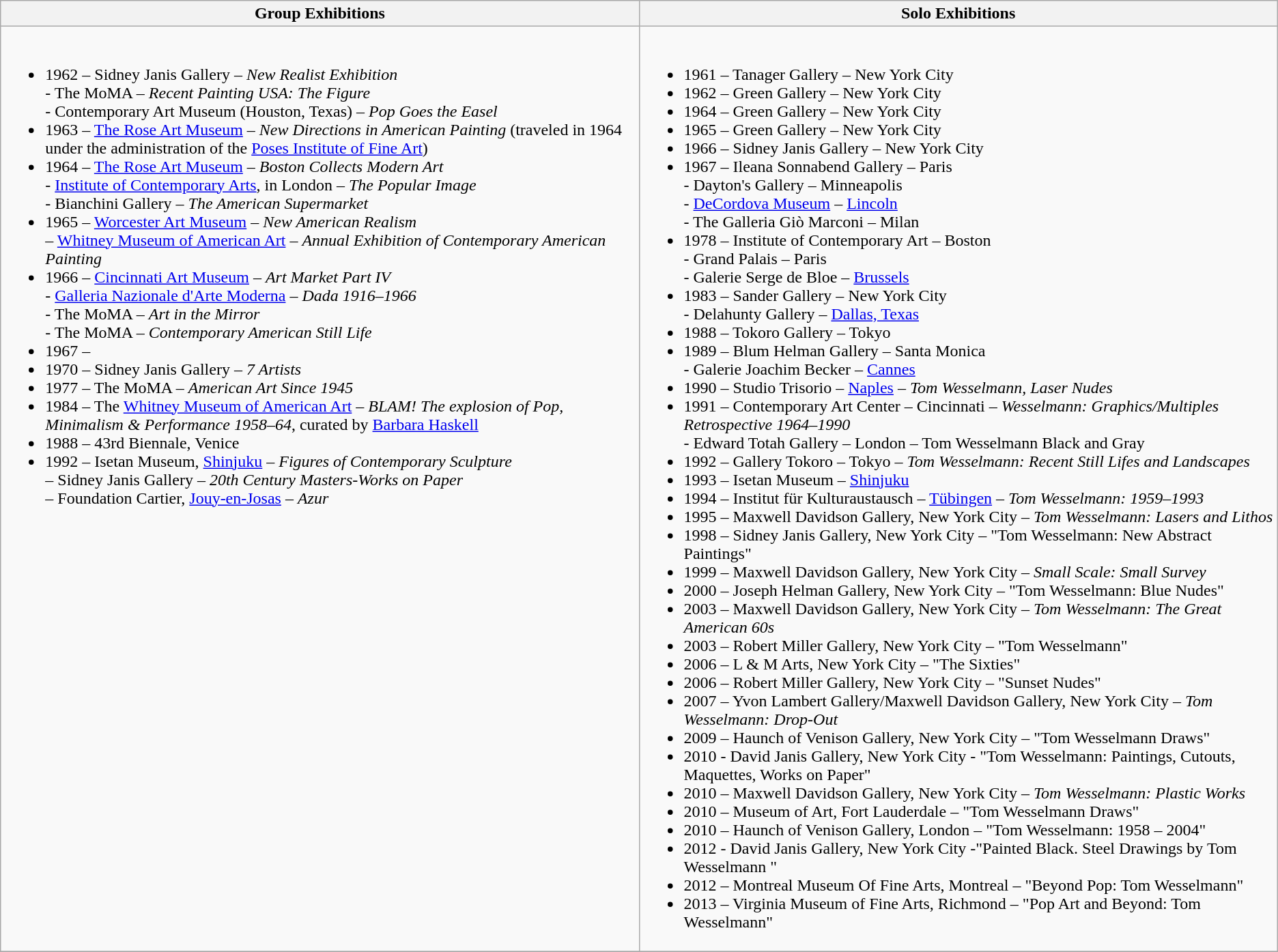<table class="wikitable">
<tr>
<th>Group Exhibitions</th>
<th>Solo Exhibitions</th>
</tr>
<tr valign="top">
<td width="50%"><br><ul><li>1962 – Sidney Janis Gallery – <em>New Realist Exhibition</em><br>- The MoMA – <em>Recent Painting USA: The Figure</em> <br>- Contemporary Art Museum (Houston, Texas) – <em>Pop Goes the Easel</em></li><li>1963 – <a href='#'>The Rose Art Museum</a> – <em>New Directions in American Painting</em> (traveled in 1964 under the administration of the <a href='#'>Poses Institute of Fine Art</a>)</li><li>1964 – <a href='#'>The Rose Art Museum</a> – <em>Boston Collects Modern Art</em>  <br>- <a href='#'>Institute of Contemporary Arts</a>, in London – <em>The Popular Image</em> <br>- Bianchini Gallery – <em>The American Supermarket</em></li><li>1965 – <a href='#'>Worcester Art Museum</a> – <em>New American Realism</em><br>   – <a href='#'>Whitney Museum of American Art</a> – <em>Annual Exhibition of Contemporary American Painting</em></li><li>1966 – <a href='#'>Cincinnati Art Museum</a> – <em>Art Market Part IV</em><br>- <a href='#'>Galleria Nazionale d'Arte Moderna</a> – <em>Dada 1916–1966</em><br>- The MoMA – <em>Art in the Mirror</em> <br>- The MoMA  – <em>Contemporary American Still Life</em></li><li>1967 –</li><li>1970 – Sidney Janis Gallery – <em>7 Artists</em></li><li>1977 – The MoMA – <em>American Art Since 1945</em></li><li>1984 – The <a href='#'>Whitney Museum of American Art</a> – <em>BLAM! The explosion of Pop, Minimalism & Performance 1958–64</em>, curated by <a href='#'>Barbara Haskell</a></li><li>1988 – 43rd Biennale, Venice</li><li>1992 – Isetan Museum, <a href='#'>Shinjuku</a> – <em>Figures of Contemporary Sculpture</em><br> – Sidney Janis Gallery – <em>20th Century Masters-Works on Paper</em> <br> – Foundation Cartier, <a href='#'>Jouy-en-Josas</a> – <em>Azur</em></li></ul></td>
<td><br><ul><li>1961 – Tanager Gallery – New York City</li><li>1962 – Green Gallery – New York City</li><li>1964 – Green Gallery – New York City</li><li>1965 – Green Gallery – New York City</li><li>1966 – Sidney Janis Gallery – New York City</li><li>1967 – Ileana Sonnabend Gallery – Paris<br>- Dayton's Gallery – Minneapolis<br>- <a href='#'>DeCordova Museum</a> – <a href='#'>Lincoln</a><br>- The Galleria Giò Marconi – Milan</li><li>1978 – Institute of Contemporary Art – Boston<br>- Grand Palais – Paris<br>- Galerie Serge de Bloe – <a href='#'>Brussels</a></li><li>1983 –  Sander Gallery – New York City<br>-  Delahunty Gallery – <a href='#'>Dallas, Texas</a></li><li>1988 – Tokoro Gallery – Tokyo</li><li>1989 – Blum Helman Gallery – Santa Monica<br>- Galerie Joachim Becker – <a href='#'>Cannes</a></li><li>1990 – Studio Trisorio – <a href='#'>Naples</a> – <em>Tom Wesselmann, Laser Nudes</em></li><li>1991 – Contemporary Art Center – Cincinnati – <em>Wesselmann: Graphics/Multiples Retrospective 1964–1990</em><br>- Edward Totah Gallery – London – Tom Wesselmann Black and Gray</li><li>1992 – Gallery Tokoro – Tokyo – <em>Tom Wesselmann: Recent Still Lifes and Landscapes</em></li><li>1993 – Isetan Museum – <a href='#'>Shinjuku</a></li><li>1994 – Institut für Kulturaustausch – <a href='#'>Tübingen</a> – <em>Tom Wesselmann: 1959–1993</em></li><li>1995 – Maxwell Davidson Gallery, New York City – <em>Tom Wesselmann: Lasers and Lithos</em></li><li>1998 – Sidney Janis Gallery, New York City – "Tom Wesselmann: New Abstract Paintings"</li><li>1999 – Maxwell Davidson Gallery, New York City – <em>Small Scale: Small Survey</em></li><li>2000 – Joseph Helman Gallery, New York City – "Tom Wesselmann: Blue Nudes"</li><li>2003 – Maxwell Davidson Gallery, New York City – <em>Tom Wesselmann: The Great American 60s</em></li><li>2003 – Robert Miller Gallery, New York City – "Tom Wesselmann"</li><li>2006 – L & M Arts, New York City – "The Sixties"</li><li>2006 – Robert Miller Gallery, New York City – "Sunset Nudes"</li><li>2007 – Yvon Lambert Gallery/Maxwell Davidson Gallery, New York City – <em>Tom Wesselmann: Drop-Out</em></li><li>2009 – Haunch of Venison Gallery, New York City – "Tom Wesselmann Draws"</li><li>2010 - David Janis Gallery, New York City - "Tom Wesselmann: Paintings, Cutouts, Maquettes, Works on Paper"</li><li>2010 – Maxwell Davidson Gallery, New York City – <em>Tom Wesselmann: Plastic Works</em></li><li>2010 – Museum of Art, Fort Lauderdale – "Tom Wesselmann Draws"</li><li>2010 – Haunch of Venison Gallery, London – "Tom Wesselmann: 1958 – 2004"</li><li>2012 - David Janis Gallery, New York City -"Painted Black. Steel Drawings by Tom Wesselmann "</li><li>2012 – Montreal Museum Of Fine Arts, Montreal – "Beyond Pop: Tom Wesselmann"</li><li>2013 – Virginia Museum of Fine Arts, Richmond – "Pop Art and Beyond: Tom Wesselmann"</li></ul></td>
</tr>
<tr>
</tr>
</table>
